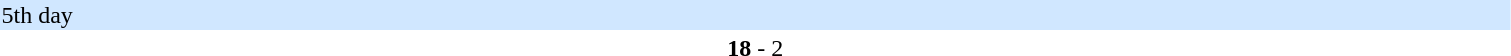<table width=80%>
<tr>
<th width=30%></th>
<th width=12%></th>
<th width=30%></th>
</tr>
<tr bgcolor=#D0E7FF>
<td colspan="3">5th day</td>
</tr>
<tr>
<td align=right><strong></strong></td>
<td align=center><strong>18</strong> - 2</td>
<td></td>
</tr>
<tr>
</tr>
</table>
